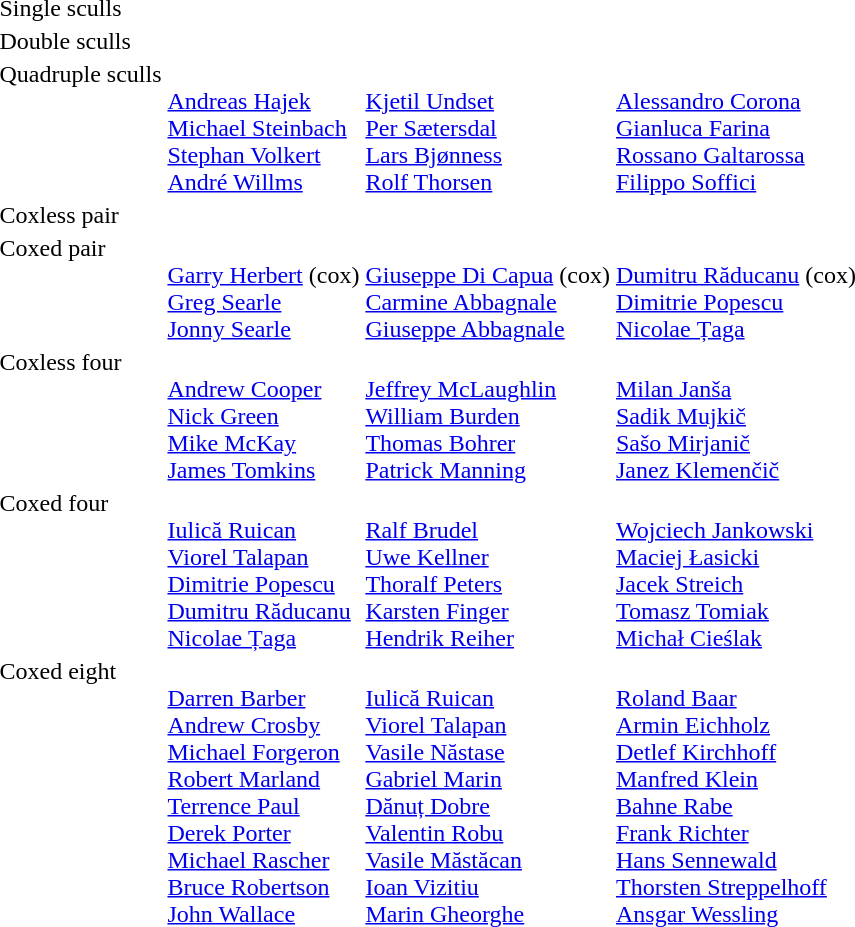<table>
<tr>
<td>Single sculls<br> </td>
<td></td>
<td></td>
<td></td>
</tr>
<tr valign="top">
<td>Double sculls<br> </td>
<td nowrap></td>
<td></td>
<td nowrap></td>
</tr>
<tr valign="top">
<td>Quadruple sculls<br> </td>
<td><br><a href='#'>Andreas Hajek</a><br><a href='#'>Michael Steinbach</a><br><a href='#'>Stephan Volkert</a><br><a href='#'>André Willms</a></td>
<td><br><a href='#'>Kjetil Undset</a><br><a href='#'>Per Sætersdal</a><br><a href='#'>Lars Bjønness</a><br><a href='#'>Rolf Thorsen</a></td>
<td><br><a href='#'>Alessandro Corona</a><br><a href='#'>Gianluca Farina</a><br><a href='#'>Rossano Galtarossa</a><br><a href='#'>Filippo Soffici</a></td>
</tr>
<tr valign="top">
<td>Coxless pair <br> </td>
<td></td>
<td></td>
<td></td>
</tr>
<tr valign="top">
<td>Coxed pair<br> </td>
<td><br><a href='#'>Garry Herbert</a> (cox)<br><a href='#'>Greg Searle</a><br><a href='#'>Jonny Searle</a></td>
<td nowrap><br><a href='#'>Giuseppe Di Capua</a> (cox) <br><a href='#'>Carmine Abbagnale</a><br><a href='#'>Giuseppe Abbagnale</a></td>
<td><br><a href='#'>Dumitru Răducanu</a> (cox)<br><a href='#'>Dimitrie Popescu</a><br><a href='#'>Nicolae Țaga</a></td>
</tr>
<tr valign="top">
<td>Coxless four <br> </td>
<td><br><a href='#'>Andrew Cooper</a><br><a href='#'>Nick Green</a><br><a href='#'>Mike McKay</a><br><a href='#'>James Tomkins</a></td>
<td><br><a href='#'>Jeffrey McLaughlin</a><br><a href='#'>William Burden</a><br><a href='#'>Thomas Bohrer</a><br><a href='#'>Patrick Manning</a></td>
<td><br><a href='#'>Milan Janša</a><br><a href='#'>Sadik Mujkič</a><br><a href='#'>Sašo Mirjanič</a><br><a href='#'>Janez Klemenčič</a></td>
</tr>
<tr valign="top">
<td>Coxed four <br> </td>
<td><br><a href='#'>Iulică Ruican</a><br><a href='#'>Viorel Talapan</a><br><a href='#'>Dimitrie Popescu</a><br><a href='#'>Dumitru Răducanu</a><br><a href='#'>Nicolae Țaga</a></td>
<td><br><a href='#'>Ralf Brudel</a><br><a href='#'>Uwe Kellner</a><br><a href='#'>Thoralf Peters</a><br><a href='#'>Karsten Finger</a><br><a href='#'>Hendrik Reiher</a></td>
<td><br><a href='#'>Wojciech Jankowski</a><br><a href='#'>Maciej Łasicki</a><br><a href='#'>Jacek Streich</a><br><a href='#'>Tomasz Tomiak</a><br><a href='#'>Michał Cieślak</a></td>
</tr>
<tr valign="top">
<td>Coxed eight <br> </td>
<td><br><a href='#'>Darren Barber</a><br><a href='#'>Andrew Crosby</a><br><a href='#'>Michael Forgeron</a><br><a href='#'>Robert Marland</a><br><a href='#'>Terrence Paul</a><br><a href='#'>Derek Porter</a><br><a href='#'>Michael Rascher</a><br><a href='#'>Bruce Robertson</a><br><a href='#'>John Wallace</a></td>
<td><br><a href='#'>Iulică Ruican</a><br><a href='#'>Viorel Talapan</a><br><a href='#'>Vasile Năstase</a><br><a href='#'>Gabriel Marin</a><br><a href='#'>Dănuț Dobre</a><br><a href='#'>Valentin Robu</a><br><a href='#'>Vasile Măstăcan</a><br><a href='#'>Ioan Vizitiu</a><br><a href='#'>Marin Gheorghe</a></td>
<td><br><a href='#'>Roland Baar</a><br><a href='#'>Armin Eichholz</a><br><a href='#'>Detlef Kirchhoff</a><br><a href='#'>Manfred Klein</a><br><a href='#'>Bahne Rabe</a><br><a href='#'>Frank Richter</a><br><a href='#'>Hans Sennewald</a><br><a href='#'>Thorsten Streppelhoff</a><br><a href='#'>Ansgar Wessling</a></td>
</tr>
</table>
